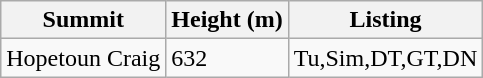<table class="wikitable sortable">
<tr>
<th>Summit</th>
<th>Height (m)</th>
<th>Listing</th>
</tr>
<tr>
<td>Hopetoun Craig</td>
<td>632</td>
<td>Tu,Sim,DT,GT,DN</td>
</tr>
</table>
